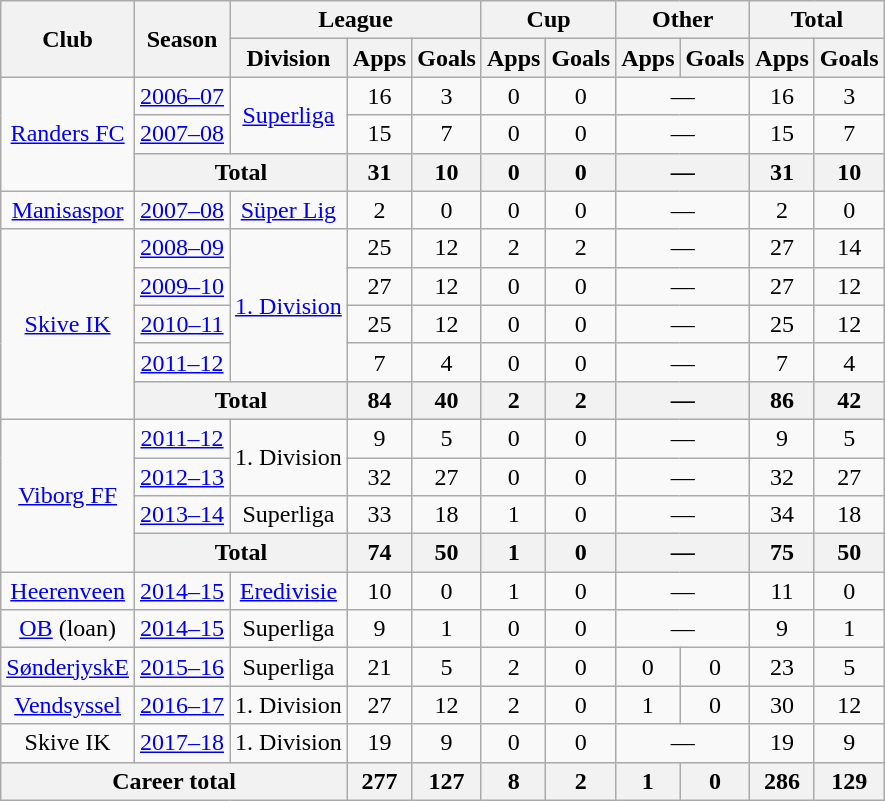<table class="wikitable" style="text-align: center">
<tr>
<th rowspan="2">Club</th>
<th rowspan="2">Season</th>
<th colspan="3">League</th>
<th colspan="2">Cup</th>
<th colspan="2">Other</th>
<th colspan="2">Total</th>
</tr>
<tr>
<th>Division</th>
<th>Apps</th>
<th>Goals</th>
<th>Apps</th>
<th>Goals</th>
<th>Apps</th>
<th>Goals</th>
<th>Apps</th>
<th>Goals</th>
</tr>
<tr>
<td rowspan="3"><a href='#'>Randers FC</a></td>
<td><a href='#'>2006–07</a></td>
<td rowspan="2"><a href='#'>Superliga</a></td>
<td>16</td>
<td>3</td>
<td>0</td>
<td>0</td>
<td colspan="2">—</td>
<td>16</td>
<td>3</td>
</tr>
<tr>
<td><a href='#'>2007–08</a></td>
<td>15</td>
<td>7</td>
<td>0</td>
<td>0</td>
<td colspan="2">—</td>
<td>15</td>
<td>7</td>
</tr>
<tr>
<th colspan="2">Total</th>
<th>31</th>
<th>10</th>
<th>0</th>
<th>0</th>
<th colspan="2">—</th>
<th>31</th>
<th>10</th>
</tr>
<tr>
<td><a href='#'>Manisaspor</a></td>
<td><a href='#'>2007–08</a></td>
<td><a href='#'>Süper Lig</a></td>
<td>2</td>
<td>0</td>
<td>0</td>
<td>0</td>
<td colspan="2">—</td>
<td>2</td>
<td>0</td>
</tr>
<tr>
<td rowspan="5"><a href='#'>Skive IK</a></td>
<td><a href='#'>2008–09</a></td>
<td rowspan="4"><a href='#'>1. Division</a></td>
<td>25</td>
<td>12</td>
<td>2</td>
<td>2</td>
<td colspan="2">—</td>
<td>27</td>
<td>14</td>
</tr>
<tr>
<td><a href='#'>2009–10</a></td>
<td>27</td>
<td>12</td>
<td>0</td>
<td>0</td>
<td colspan="2">—</td>
<td>27</td>
<td>12</td>
</tr>
<tr>
<td><a href='#'>2010–11</a></td>
<td>25</td>
<td>12</td>
<td>0</td>
<td>0</td>
<td colspan="2">—</td>
<td>25</td>
<td>12</td>
</tr>
<tr>
<td><a href='#'>2011–12</a></td>
<td>7</td>
<td>4</td>
<td>0</td>
<td>0</td>
<td colspan="2">—</td>
<td>7</td>
<td>4</td>
</tr>
<tr>
<th colspan="2">Total</th>
<th>84</th>
<th>40</th>
<th>2</th>
<th>2</th>
<th colspan="2">—</th>
<th>86</th>
<th>42</th>
</tr>
<tr>
<td rowspan="4"><a href='#'>Viborg FF</a></td>
<td><a href='#'>2011–12</a></td>
<td rowspan="2">1. Division</td>
<td>9</td>
<td>5</td>
<td>0</td>
<td>0</td>
<td colspan="2">—</td>
<td>9</td>
<td>5</td>
</tr>
<tr>
<td><a href='#'>2012–13</a></td>
<td>32</td>
<td>27</td>
<td>0</td>
<td>0</td>
<td colspan="2">—</td>
<td>32</td>
<td>27</td>
</tr>
<tr>
<td><a href='#'>2013–14</a></td>
<td>Superliga</td>
<td>33</td>
<td>18</td>
<td>1</td>
<td>0</td>
<td colspan="2">—</td>
<td>34</td>
<td>18</td>
</tr>
<tr>
<th colspan="2">Total</th>
<th>74</th>
<th>50</th>
<th>1</th>
<th>0</th>
<th colspan="2">—</th>
<th>75</th>
<th>50</th>
</tr>
<tr>
<td><a href='#'>Heerenveen</a></td>
<td><a href='#'>2014–15</a></td>
<td><a href='#'>Eredivisie</a></td>
<td>10</td>
<td>0</td>
<td>1</td>
<td>0</td>
<td colspan="2">—</td>
<td>11</td>
<td>0</td>
</tr>
<tr>
<td><a href='#'>OB</a> (loan)</td>
<td><a href='#'>2014–15</a></td>
<td>Superliga</td>
<td>9</td>
<td>1</td>
<td>0</td>
<td>0</td>
<td colspan="2">—</td>
<td>9</td>
<td>1</td>
</tr>
<tr>
<td><a href='#'>SønderjyskE</a></td>
<td><a href='#'>2015–16</a></td>
<td>Superliga</td>
<td>21</td>
<td>5</td>
<td>2</td>
<td>0</td>
<td>0</td>
<td>0</td>
<td>23</td>
<td>5</td>
</tr>
<tr>
<td><a href='#'>Vendsyssel</a></td>
<td><a href='#'>2016–17</a></td>
<td>1. Division</td>
<td>27</td>
<td>12</td>
<td>2</td>
<td>0</td>
<td>1</td>
<td>0</td>
<td>30</td>
<td>12</td>
</tr>
<tr>
<td>Skive IK</td>
<td><a href='#'>2017–18</a></td>
<td>1. Division</td>
<td>19</td>
<td>9</td>
<td>0</td>
<td>0</td>
<td colspan="2">—</td>
<td>19</td>
<td>9</td>
</tr>
<tr>
<th colspan="3">Career total</th>
<th>277</th>
<th>127</th>
<th>8</th>
<th>2</th>
<th>1</th>
<th>0</th>
<th>286</th>
<th>129</th>
</tr>
</table>
